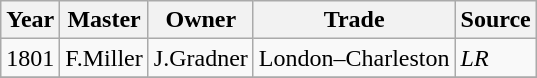<table class=" wikitable">
<tr>
<th>Year</th>
<th>Master</th>
<th>Owner</th>
<th>Trade</th>
<th>Source</th>
</tr>
<tr>
<td>1801</td>
<td>F.Miller</td>
<td>J.Gradner</td>
<td>London–Charleston</td>
<td><em>LR</em></td>
</tr>
<tr>
</tr>
</table>
